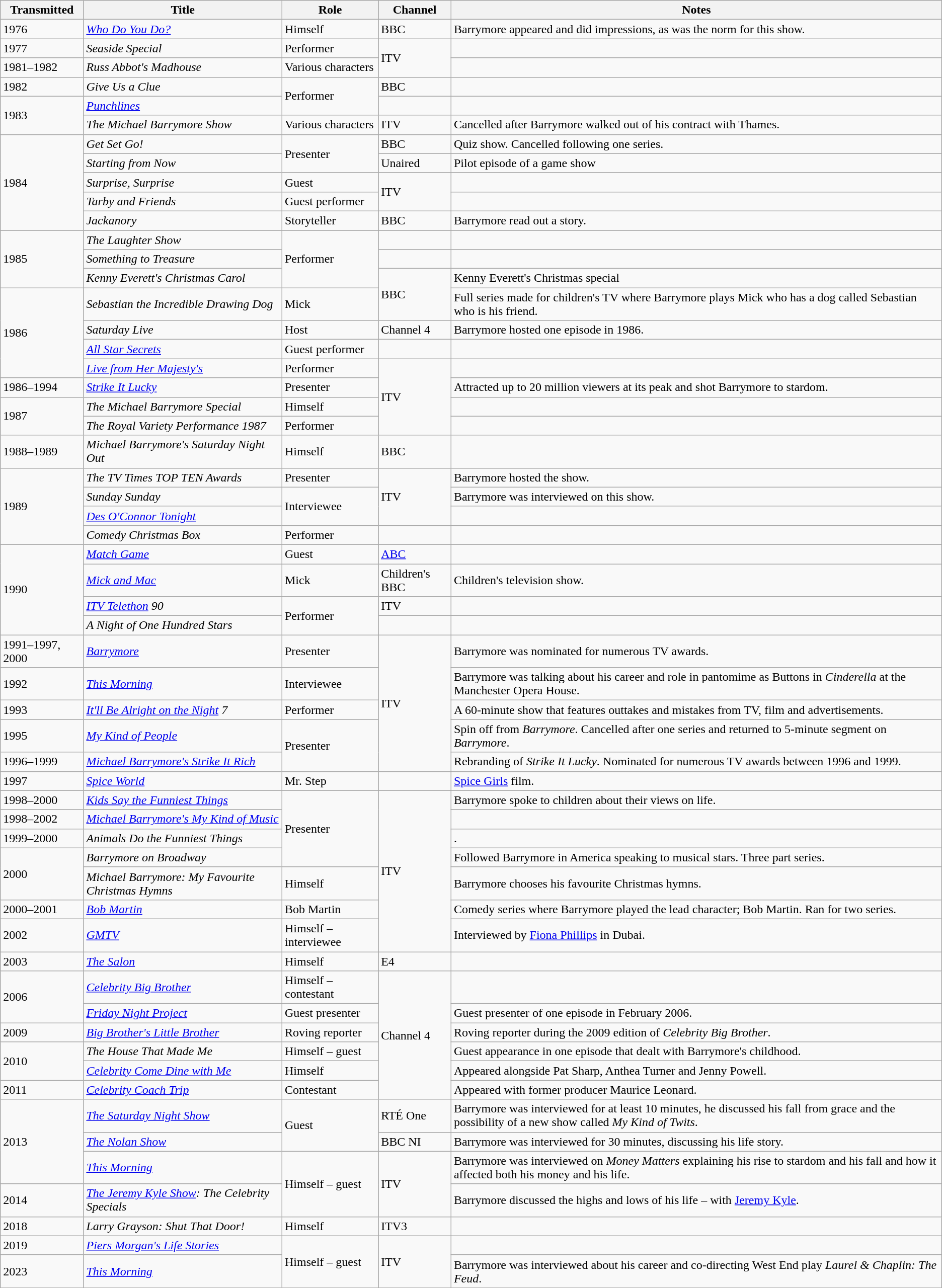<table class="wikitable">
<tr>
<th>Transmitted</th>
<th>Title</th>
<th>Role</th>
<th>Channel</th>
<th>Notes</th>
</tr>
<tr>
<td>1976</td>
<td><em><a href='#'>Who Do You Do?</a></em></td>
<td>Himself</td>
<td>BBC</td>
<td>Barrymore appeared and did impressions, as was the norm for this show.</td>
</tr>
<tr>
<td>1977</td>
<td><em>Seaside Special</em></td>
<td>Performer</td>
<td rowspan="2">ITV</td>
<td></td>
</tr>
<tr>
<td>1981–1982</td>
<td><em>Russ Abbot's Madhouse</em></td>
<td>Various characters</td>
<td></td>
</tr>
<tr>
<td>1982</td>
<td><em>Give Us a Clue</em></td>
<td rowspan="2">Performer</td>
<td>BBC</td>
<td></td>
</tr>
<tr>
<td rowspan="2">1983</td>
<td><em><a href='#'>Punchlines</a></em></td>
<td></td>
<td></td>
</tr>
<tr>
<td><em>The Michael Barrymore Show</em></td>
<td>Various characters</td>
<td>ITV</td>
<td>Cancelled after Barrymore walked out of his contract with Thames.</td>
</tr>
<tr>
<td rowspan="5">1984</td>
<td><em>Get Set Go!</em></td>
<td rowspan="2">Presenter</td>
<td>BBC</td>
<td>Quiz show. Cancelled following one series.</td>
</tr>
<tr>
<td><em>Starting from Now</em></td>
<td>Unaired</td>
<td>Pilot episode of a game show</td>
</tr>
<tr>
<td><em>Surprise, Surprise</em></td>
<td>Guest</td>
<td rowspan="2">ITV</td>
<td></td>
</tr>
<tr>
<td><em>Tarby and Friends</em></td>
<td>Guest performer</td>
<td></td>
</tr>
<tr>
<td><em>Jackanory</em></td>
<td>Storyteller</td>
<td>BBC</td>
<td>Barrymore read out a story.</td>
</tr>
<tr>
<td rowspan="3">1985</td>
<td><em>The Laughter Show</em></td>
<td rowspan="3">Performer</td>
<td></td>
<td></td>
</tr>
<tr>
<td><em>Something to Treasure</em></td>
<td></td>
</tr>
<tr>
<td><em>Kenny Everett's Christmas Carol</em></td>
<td rowspan="2">BBC</td>
<td>Kenny Everett's Christmas special</td>
</tr>
<tr>
<td rowspan="4">1986</td>
<td><em>Sebastian the Incredible Drawing Dog</em></td>
<td>Mick</td>
<td>Full series made for children's TV where Barrymore plays Mick who has a dog called Sebastian who is his friend.</td>
</tr>
<tr>
<td><em>Saturday Live</em></td>
<td>Host</td>
<td>Channel 4</td>
<td>Barrymore hosted one episode in 1986.</td>
</tr>
<tr>
<td><em><a href='#'>All Star Secrets</a></em></td>
<td>Guest performer</td>
<td></td>
<td></td>
</tr>
<tr>
<td><em><a href='#'>Live from Her Majesty's</a></em></td>
<td>Performer</td>
<td rowspan="4">ITV</td>
<td></td>
</tr>
<tr>
<td>1986–1994</td>
<td><em><a href='#'>Strike It Lucky</a></em></td>
<td>Presenter</td>
<td>Attracted up to 20 million viewers at its peak and shot Barrymore to stardom.</td>
</tr>
<tr>
<td rowspan="2">1987</td>
<td><em>The Michael Barrymore Special</em></td>
<td>Himself</td>
<td></td>
</tr>
<tr>
<td><em>The Royal Variety Performance 1987</em></td>
<td>Performer</td>
<td></td>
</tr>
<tr>
<td>1988–1989</td>
<td><em>Michael Barrymore's Saturday Night Out</em></td>
<td>Himself</td>
<td>BBC</td>
<td></td>
</tr>
<tr>
<td rowspan="4">1989</td>
<td><em>The TV Times TOP TEN Awards</em></td>
<td>Presenter</td>
<td rowspan="3">ITV</td>
<td>Barrymore hosted the show.</td>
</tr>
<tr>
<td><em>Sunday Sunday</em></td>
<td rowspan="2">Interviewee</td>
<td>Barrymore was interviewed on this show.</td>
</tr>
<tr>
<td><em><a href='#'>Des O'Connor Tonight</a></em></td>
<td></td>
</tr>
<tr>
<td><em>Comedy Christmas Box</em></td>
<td>Performer</td>
<td></td>
<td></td>
</tr>
<tr>
<td rowspan="4">1990</td>
<td><em><a href='#'>Match Game</a></em></td>
<td>Guest</td>
<td><a href='#'>ABC</a></td>
<td></td>
</tr>
<tr>
<td><em><a href='#'>Mick and Mac</a></em></td>
<td>Mick</td>
<td>Children's BBC</td>
<td>Children's television show.</td>
</tr>
<tr>
<td><em><a href='#'>ITV Telethon</a> 90</em></td>
<td rowspan="2">Performer</td>
<td>ITV</td>
<td></td>
</tr>
<tr>
<td><em>A Night of One Hundred Stars</em></td>
<td></td>
<td></td>
</tr>
<tr>
<td>1991–1997, 2000</td>
<td><em><a href='#'>Barrymore</a></em></td>
<td>Presenter</td>
<td rowspan="5">ITV</td>
<td>Barrymore was nominated for numerous TV awards.</td>
</tr>
<tr>
<td>1992</td>
<td><em><a href='#'>This Morning</a></em></td>
<td>Interviewee</td>
<td>Barrymore was talking about his career and role in pantomime as Buttons in <em>Cinderella</em> at the Manchester Opera House.</td>
</tr>
<tr>
<td>1993</td>
<td><em><a href='#'>It'll Be Alright on the Night</a> 7</em></td>
<td>Performer</td>
<td>A 60-minute show that features outtakes and mistakes from TV, film and advertisements.</td>
</tr>
<tr>
<td>1995</td>
<td><em><a href='#'>My Kind of People</a></em></td>
<td rowspan="2">Presenter</td>
<td>Spin off from <em>Barrymore</em>. Cancelled after one series and returned to 5-minute segment on <em>Barrymore</em>.</td>
</tr>
<tr>
<td>1996–1999</td>
<td><em><a href='#'>Michael Barrymore's Strike It Rich</a></em></td>
<td>Rebranding of <em>Strike It Lucky</em>. Nominated for numerous TV awards between 1996 and 1999.</td>
</tr>
<tr>
<td>1997</td>
<td><em><a href='#'>Spice World</a></em></td>
<td>Mr. Step</td>
<td></td>
<td><a href='#'>Spice Girls</a> film.</td>
</tr>
<tr>
<td>1998–2000</td>
<td><em><a href='#'>Kids Say the Funniest Things</a></em></td>
<td rowspan="4">Presenter</td>
<td rowspan="7">ITV</td>
<td>Barrymore spoke to children about their views on life.</td>
</tr>
<tr>
<td>1998–2002</td>
<td><em><a href='#'>Michael Barrymore's My Kind of Music</a></em></td>
<td></td>
</tr>
<tr>
<td>1999–2000</td>
<td><em>Animals Do the Funniest Things</em></td>
<td>.</td>
</tr>
<tr>
<td rowspan="2">2000</td>
<td><em>Barrymore on Broadway</em></td>
<td>Followed Barrymore in America speaking to musical stars. Three part series.</td>
</tr>
<tr>
<td><em>Michael Barrymore: My Favourite Christmas Hymns</em></td>
<td>Himself</td>
<td>Barrymore chooses his favourite Christmas hymns.</td>
</tr>
<tr>
<td>2000–2001</td>
<td><em><a href='#'>Bob Martin</a></em></td>
<td>Bob Martin</td>
<td>Comedy series where Barrymore played the lead character; Bob Martin. Ran for two series.</td>
</tr>
<tr>
<td>2002</td>
<td><em><a href='#'>GMTV</a></em></td>
<td>Himself – interviewee</td>
<td>Interviewed by <a href='#'>Fiona Phillips</a> in Dubai.</td>
</tr>
<tr>
<td>2003</td>
<td><em><a href='#'>The Salon</a></em></td>
<td>Himself</td>
<td>E4</td>
<td></td>
</tr>
<tr>
<td rowspan="2">2006</td>
<td><em><a href='#'>Celebrity Big Brother</a></em></td>
<td>Himself – contestant</td>
<td rowspan="6">Channel 4</td>
<td></td>
</tr>
<tr>
<td><em><a href='#'>Friday Night Project</a></em></td>
<td>Guest presenter</td>
<td>Guest presenter of one episode in February 2006.</td>
</tr>
<tr>
<td>2009</td>
<td><em><a href='#'>Big Brother's Little Brother</a></em></td>
<td>Roving reporter</td>
<td>Roving reporter during the 2009 edition of <em>Celebrity Big Brother</em>.</td>
</tr>
<tr>
<td rowspan="2">2010</td>
<td><em>The House That Made Me</em></td>
<td>Himself – guest</td>
<td>Guest appearance in one episode that dealt with Barrymore's childhood.</td>
</tr>
<tr>
<td><em><a href='#'>Celebrity Come Dine with Me</a></em></td>
<td>Himself</td>
<td>Appeared alongside Pat Sharp, Anthea Turner and Jenny Powell.</td>
</tr>
<tr>
<td>2011</td>
<td><em><a href='#'>Celebrity Coach Trip</a></em></td>
<td>Contestant</td>
<td>Appeared with former producer Maurice Leonard.</td>
</tr>
<tr>
<td rowspan="3">2013</td>
<td><em><a href='#'>The Saturday Night Show</a></em></td>
<td rowspan="2">Guest</td>
<td>RTÉ One</td>
<td>Barrymore was interviewed for at least 10 minutes, he discussed his fall from grace and the possibility of a new show called <em>My Kind of Twits</em>.</td>
</tr>
<tr>
<td><em><a href='#'>The Nolan Show</a></em></td>
<td>BBC NI</td>
<td>Barrymore was interviewed for 30 minutes, discussing his life story.</td>
</tr>
<tr>
<td><a href='#'><em>This Morning</em></a></td>
<td rowspan="2">Himself – guest</td>
<td rowspan="2">ITV</td>
<td>Barrymore was interviewed on <em>Money Matters</em> explaining his rise to stardom and his fall and how it affected both his money and his life.</td>
</tr>
<tr>
<td>2014</td>
<td><em><a href='#'>The Jeremy Kyle Show</a>: The Celebrity Specials</em></td>
<td>Barrymore discussed the highs and lows of his life – with <a href='#'>Jeremy Kyle</a>.</td>
</tr>
<tr>
<td>2018</td>
<td><em>Larry Grayson: Shut That Door!</em></td>
<td>Himself</td>
<td>ITV3</td>
<td></td>
</tr>
<tr>
<td>2019</td>
<td><em><a href='#'>Piers Morgan's Life Stories</a></em></td>
<td rowspan="2">Himself – guest</td>
<td rowspan="2">ITV</td>
</tr>
<tr>
<td>2023</td>
<td><a href='#'><em>This Morning</em></a></td>
<td>Barrymore was interviewed about his career and co-directing West End play <em>Laurel & Chaplin: The Feud</em>.</td>
</tr>
</table>
